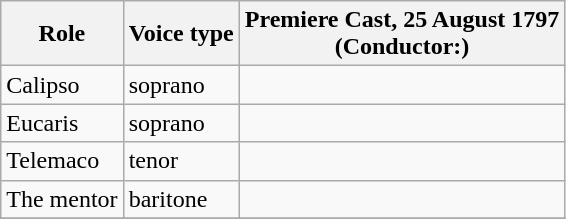<table class="wikitable">
<tr>
<th>Role</th>
<th>Voice type</th>
<th>Premiere Cast, 25 August 1797 <br>(Conductor:)</th>
</tr>
<tr>
<td>Calipso</td>
<td>soprano</td>
<td></td>
</tr>
<tr>
<td>Eucaris</td>
<td>soprano</td>
<td></td>
</tr>
<tr>
<td>Telemaco</td>
<td>tenor</td>
<td></td>
</tr>
<tr>
<td>The mentor</td>
<td>baritone</td>
<td></td>
</tr>
<tr>
</tr>
</table>
